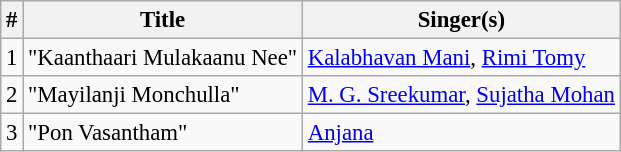<table class="wikitable" style="font-size: 95%;">
<tr>
<th>#</th>
<th>Title</th>
<th>Singer(s)</th>
</tr>
<tr>
<td>1</td>
<td>"Kaanthaari Mulakaanu Nee"</td>
<td><a href='#'>Kalabhavan Mani</a>, <a href='#'>Rimi Tomy</a></td>
</tr>
<tr>
<td>2</td>
<td>"Mayilanji Monchulla"</td>
<td><a href='#'>M. G. Sreekumar</a>, <a href='#'>Sujatha Mohan</a></td>
</tr>
<tr>
<td>3</td>
<td>"Pon Vasantham"</td>
<td><a href='#'>Anjana</a></td>
</tr>
</table>
